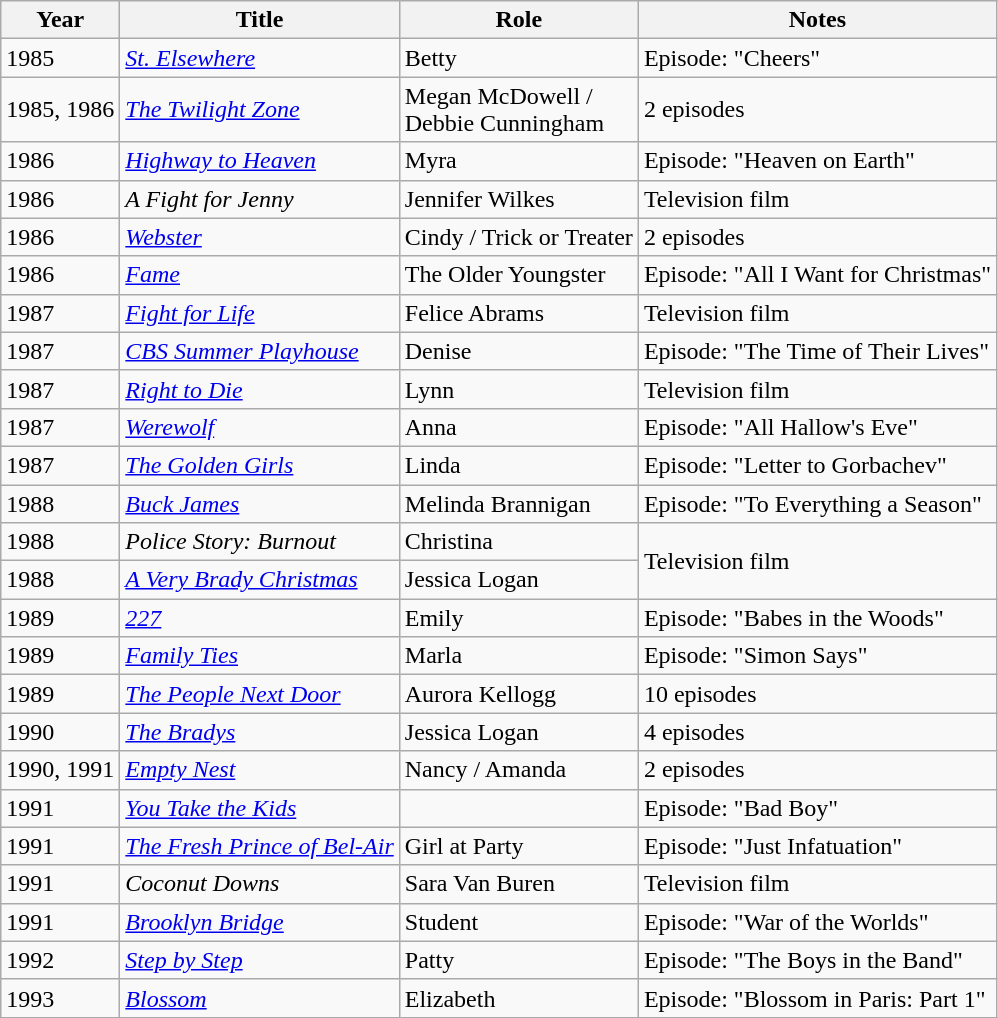<table class="wikitable sortable">
<tr>
<th>Year</th>
<th>Title</th>
<th>Role</th>
<th>Notes</th>
</tr>
<tr>
<td>1985</td>
<td><em><a href='#'>St. Elsewhere</a></em></td>
<td>Betty</td>
<td>Episode: "Cheers"</td>
</tr>
<tr>
<td>1985, 1986</td>
<td><a href='#'><em>The Twilight Zone</em></a></td>
<td>Megan McDowell /<br>Debbie Cunningham</td>
<td>2 episodes</td>
</tr>
<tr>
<td>1986</td>
<td><em><a href='#'>Highway to Heaven</a></em></td>
<td>Myra</td>
<td>Episode: "Heaven on Earth"</td>
</tr>
<tr>
<td>1986</td>
<td><em>A Fight for Jenny</em></td>
<td>Jennifer Wilkes</td>
<td>Television film</td>
</tr>
<tr>
<td>1986</td>
<td><a href='#'><em>Webster</em></a></td>
<td>Cindy / Trick or Treater</td>
<td>2 episodes</td>
</tr>
<tr>
<td>1986</td>
<td><a href='#'><em>Fame</em></a></td>
<td>The Older Youngster</td>
<td>Episode: "All I Want for Christmas"</td>
</tr>
<tr>
<td>1987</td>
<td><a href='#'><em>Fight for Life</em></a></td>
<td>Felice Abrams</td>
<td>Television film</td>
</tr>
<tr>
<td>1987</td>
<td><em><a href='#'>CBS Summer Playhouse</a></em></td>
<td>Denise</td>
<td>Episode: "The Time of Their Lives"</td>
</tr>
<tr>
<td>1987</td>
<td><a href='#'><em>Right to Die</em></a></td>
<td>Lynn</td>
<td>Television film</td>
</tr>
<tr>
<td>1987</td>
<td><a href='#'><em>Werewolf</em></a></td>
<td>Anna</td>
<td>Episode: "All Hallow's Eve"</td>
</tr>
<tr>
<td>1987</td>
<td><em><a href='#'>The Golden Girls</a></em></td>
<td>Linda</td>
<td>Episode: "Letter to Gorbachev"</td>
</tr>
<tr>
<td>1988</td>
<td><em><a href='#'>Buck James</a></em></td>
<td>Melinda Brannigan</td>
<td>Episode: "To Everything a Season"</td>
</tr>
<tr>
<td>1988</td>
<td><em>Police Story: Burnout</em></td>
<td>Christina</td>
<td rowspan="2">Television film</td>
</tr>
<tr>
<td>1988</td>
<td><em><a href='#'>A Very Brady Christmas</a></em></td>
<td>Jessica Logan</td>
</tr>
<tr>
<td>1989</td>
<td><a href='#'><em>227</em></a></td>
<td>Emily</td>
<td>Episode: "Babes in the Woods"</td>
</tr>
<tr>
<td>1989</td>
<td><em><a href='#'>Family Ties</a></em></td>
<td>Marla</td>
<td>Episode: "Simon Says"</td>
</tr>
<tr>
<td>1989</td>
<td><a href='#'><em>The People Next Door</em></a></td>
<td>Aurora Kellogg</td>
<td>10 episodes</td>
</tr>
<tr>
<td>1990</td>
<td><em><a href='#'>The Bradys</a></em></td>
<td>Jessica Logan</td>
<td>4 episodes</td>
</tr>
<tr>
<td>1990, 1991</td>
<td><em><a href='#'>Empty Nest</a></em></td>
<td>Nancy / Amanda</td>
<td>2 episodes</td>
</tr>
<tr>
<td>1991</td>
<td><em><a href='#'>You Take the Kids</a></em></td>
<td></td>
<td>Episode: "Bad Boy"</td>
</tr>
<tr>
<td>1991</td>
<td><em><a href='#'>The Fresh Prince of Bel-Air</a></em></td>
<td>Girl at Party</td>
<td>Episode: "Just Infatuation"</td>
</tr>
<tr>
<td>1991</td>
<td><em>Coconut Downs</em></td>
<td>Sara Van Buren</td>
<td>Television film</td>
</tr>
<tr>
<td>1991</td>
<td><a href='#'><em>Brooklyn Bridge</em></a></td>
<td>Student</td>
<td>Episode: "War of the Worlds"</td>
</tr>
<tr>
<td>1992</td>
<td><a href='#'><em>Step by Step</em></a></td>
<td>Patty</td>
<td>Episode: "The Boys in the Band"</td>
</tr>
<tr>
<td>1993</td>
<td><a href='#'><em>Blossom</em></a></td>
<td>Elizabeth</td>
<td>Episode: "Blossom in Paris: Part 1"</td>
</tr>
</table>
